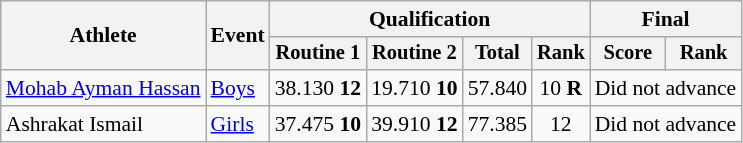<table class="wikitable" style="font-size:90%">
<tr>
<th rowspan="2">Athlete</th>
<th rowspan="2">Event</th>
<th colspan="4">Qualification</th>
<th colspan="2">Final</th>
</tr>
<tr style="font-size:95%">
<th>Routine 1</th>
<th>Routine 2</th>
<th>Total</th>
<th>Rank</th>
<th>Score</th>
<th>Rank</th>
</tr>
<tr align=center>
<td align=left><a href='#'>Mohab Ayman Hassan</a></td>
<td align=left><a href='#'>Boys</a></td>
<td>38.130	<strong>12	</strong></td>
<td>19.710	<strong>10</strong></td>
<td>57.840</td>
<td>10 <strong>R</strong></td>
<td colspan=2>Did not advance</td>
</tr>
<tr align=center>
<td align=left>Ashrakat Ismail</td>
<td align=left><a href='#'>Girls</a></td>
<td>37.475	<strong>10	</strong></td>
<td>39.910	<strong>12</strong></td>
<td>77.385</td>
<td>12</td>
<td colspan=2>Did not advance</td>
</tr>
</table>
